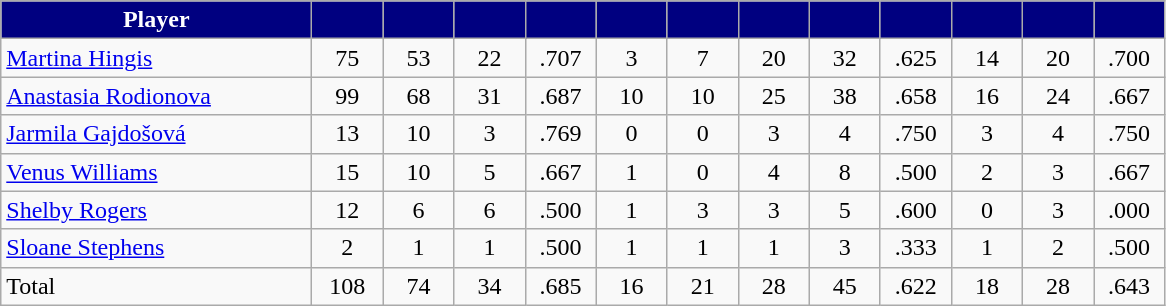<table class="wikitable" style="text-align:center">
<tr>
<th style="background:navy; color:#fff" width="200px">Player</th>
<th style="background:navy; color:#fff" width="40px"></th>
<th style="background:navy; color:#fff" width="40px"></th>
<th style="background:navy; color:#fff" width="40px"></th>
<th style="background:navy; color:#fff" width="40px"></th>
<th style="background:navy; color:#fff" width="40px"></th>
<th style="background:navy; color:#fff" width="40px"></th>
<th style="background:navy; color:#fff" width="40px"></th>
<th style="background:navy; color:#fff" width="40px"></th>
<th style="background:navy; color:#fff" width="40px"></th>
<th style="background:navy; color:#fff" width="40px"></th>
<th style="background:navy; color:#fff" width="40px"></th>
<th style="background:navy; color:#fff" width="40px"></th>
</tr>
<tr>
<td style="text-align:left"><a href='#'>Martina Hingis</a></td>
<td>75</td>
<td>53</td>
<td>22</td>
<td>.707</td>
<td>3</td>
<td>7</td>
<td>20</td>
<td>32</td>
<td>.625</td>
<td>14</td>
<td>20</td>
<td>.700</td>
</tr>
<tr>
<td style="text-align:left"><a href='#'>Anastasia Rodionova</a></td>
<td>99</td>
<td>68</td>
<td>31</td>
<td>.687</td>
<td>10</td>
<td>10</td>
<td>25</td>
<td>38</td>
<td>.658</td>
<td>16</td>
<td>24</td>
<td>.667</td>
</tr>
<tr>
<td style="text-align:left"><a href='#'>Jarmila Gajdošová</a></td>
<td>13</td>
<td>10</td>
<td>3</td>
<td>.769</td>
<td>0</td>
<td>0</td>
<td>3</td>
<td>4</td>
<td>.750</td>
<td>3</td>
<td>4</td>
<td>.750</td>
</tr>
<tr>
<td style="text-align:left"><a href='#'>Venus Williams</a></td>
<td>15</td>
<td>10</td>
<td>5</td>
<td>.667</td>
<td>1</td>
<td>0</td>
<td>4</td>
<td>8</td>
<td>.500</td>
<td>2</td>
<td>3</td>
<td>.667</td>
</tr>
<tr>
<td style="text-align:left"><a href='#'>Shelby Rogers</a></td>
<td>12</td>
<td>6</td>
<td>6</td>
<td>.500</td>
<td>1</td>
<td>3</td>
<td>3</td>
<td>5</td>
<td>.600</td>
<td>0</td>
<td>3</td>
<td>.000</td>
</tr>
<tr>
<td style="text-align:left"><a href='#'>Sloane Stephens</a></td>
<td>2</td>
<td>1</td>
<td>1</td>
<td>.500</td>
<td>1</td>
<td>1</td>
<td>1</td>
<td>3</td>
<td>.333</td>
<td>1</td>
<td>2</td>
<td>.500</td>
</tr>
<tr>
<td style="text-align:left">Total</td>
<td>108</td>
<td>74</td>
<td>34</td>
<td>.685</td>
<td>16</td>
<td>21</td>
<td>28</td>
<td>45</td>
<td>.622</td>
<td>18</td>
<td>28</td>
<td>.643</td>
</tr>
</table>
